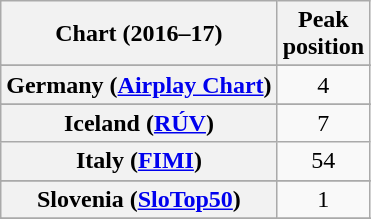<table class="wikitable sortable plainrowheaders" style="text-align:center">
<tr>
<th scope="col">Chart (2016–17)</th>
<th scope="col">Peak<br> position</th>
</tr>
<tr>
</tr>
<tr>
</tr>
<tr>
</tr>
<tr>
</tr>
<tr>
</tr>
<tr>
</tr>
<tr>
</tr>
<tr>
</tr>
<tr>
<th scope="row">Germany (<a href='#'>Airplay Chart</a>)</th>
<td>4</td>
</tr>
<tr>
</tr>
<tr>
</tr>
<tr>
<th scope="row">Iceland (<a href='#'>RÚV</a>)</th>
<td>7</td>
</tr>
<tr>
<th scope="row">Italy (<a href='#'>FIMI</a>)</th>
<td>54</td>
</tr>
<tr>
</tr>
<tr>
</tr>
<tr>
</tr>
<tr>
</tr>
<tr>
<th scope="row">Slovenia (<a href='#'>SloTop50</a>)</th>
<td>1</td>
</tr>
<tr>
</tr>
<tr>
</tr>
<tr>
</tr>
</table>
